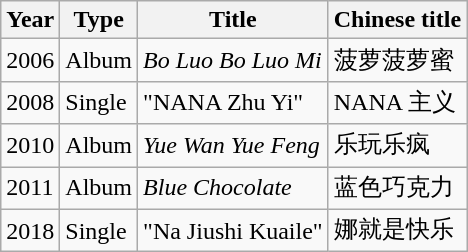<table class="wikitable">
<tr>
<th>Year</th>
<th>Type</th>
<th>Title</th>
<th>Chinese title</th>
</tr>
<tr>
<td>2006</td>
<td>Album</td>
<td><em>Bo Luo Bo Luo Mi</em></td>
<td>菠萝菠萝蜜</td>
</tr>
<tr>
<td>2008</td>
<td>Single</td>
<td>"NANA Zhu Yi"</td>
<td>NANA 主义</td>
</tr>
<tr>
<td>2010</td>
<td>Album</td>
<td><em>Yue Wan Yue Feng</em></td>
<td>乐玩乐疯</td>
</tr>
<tr>
<td>2011</td>
<td>Album</td>
<td><em>Blue Chocolate</em></td>
<td>蓝色巧克力</td>
</tr>
<tr>
<td>2018</td>
<td>Single</td>
<td>"Na Jiushi Kuaile"</td>
<td>娜就是快乐</td>
</tr>
</table>
